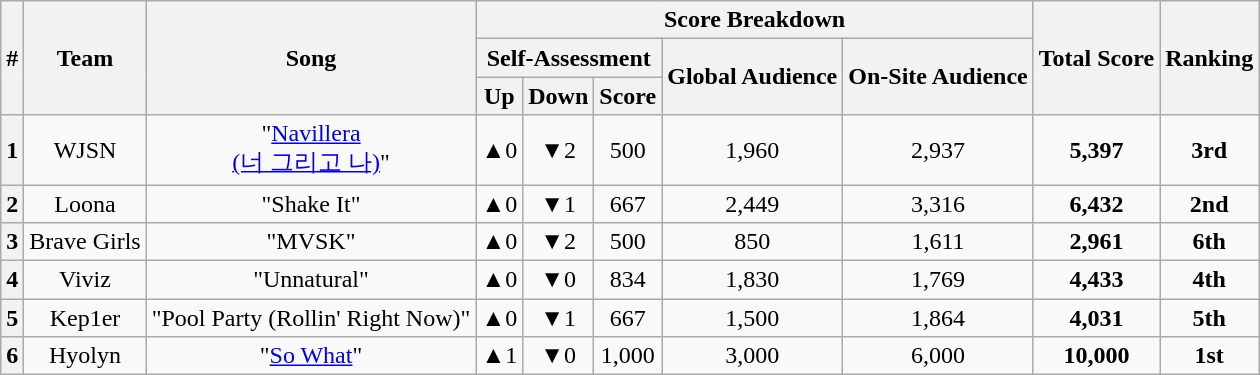<table class="wikitable plainrowheaders sortable" style="text-align:center">
<tr>
<th scope="col" rowspan="3">#</th>
<th scope="col" rowspan="3">Team</th>
<th scope="col" rowspan="3">Song</th>
<th scope="col" colspan="5">Score Breakdown</th>
<th scope="col" rowspan="3">Total Score</th>
<th scope="col" rowspan="3">Ranking</th>
</tr>
<tr>
<th scope="col" colspan="3">Self-Assessment</th>
<th scope="col" rowspan="2">Global Audience</th>
<th scope="col" rowspan="2">On-Site Audience</th>
</tr>
<tr>
<th scope="col">Up</th>
<th scope="col">Down</th>
<th scope="col">Score</th>
</tr>
<tr>
<th scope="row" style="text-align:center"><strong>1</strong></th>
<td>WJSN</td>
<td>"<a href='#'>Navillera<br>(너 그리고 나)</a>"<br></td>
<td>▲0</td>
<td>▼2</td>
<td>500</td>
<td>1,960</td>
<td>2,937</td>
<td><strong>5,397</strong></td>
<td><strong>3rd</strong></td>
</tr>
<tr>
<th scope="row" style="text-align:center"><strong>2</strong></th>
<td>Loona</td>
<td>"Shake It"<br></td>
<td>▲0</td>
<td>▼1</td>
<td>667</td>
<td>2,449</td>
<td>3,316</td>
<td><strong>6,432</strong></td>
<td><strong>2nd</strong></td>
</tr>
<tr>
<th scope="row" style="text-align:center"><strong>3</strong></th>
<td>Brave Girls</td>
<td>"MVSK"<br></td>
<td>▲0</td>
<td>▼2</td>
<td>500</td>
<td>850</td>
<td>1,611</td>
<td><strong>2,961</strong></td>
<td><strong>6th</strong></td>
</tr>
<tr>
<th scope="row" style="text-align:center"><strong>4</strong></th>
<td>Viviz</td>
<td>"Unnatural"<br></td>
<td>▲0</td>
<td>▼0</td>
<td>834</td>
<td>1,830</td>
<td>1,769</td>
<td><strong>4,433</strong></td>
<td><strong>4th</strong></td>
</tr>
<tr>
<th scope="row" style="text-align:center"><strong>5</strong></th>
<td>Kep1er</td>
<td>"Pool Party (Rollin' Right Now)"<br></td>
<td>▲0</td>
<td>▼1</td>
<td>667</td>
<td>1,500</td>
<td>1,864</td>
<td><strong>4,031</strong></td>
<td><strong>5th</strong></td>
</tr>
<tr>
<th scope="row" style="text-align:center"><strong>6</strong></th>
<td>Hyolyn</td>
<td>"<a href='#'>So What</a>"<br></td>
<td>▲1</td>
<td>▼0</td>
<td>1,000</td>
<td>3,000</td>
<td>6,000</td>
<td><strong>10,000</strong></td>
<td><strong>1st</strong></td>
</tr>
</table>
